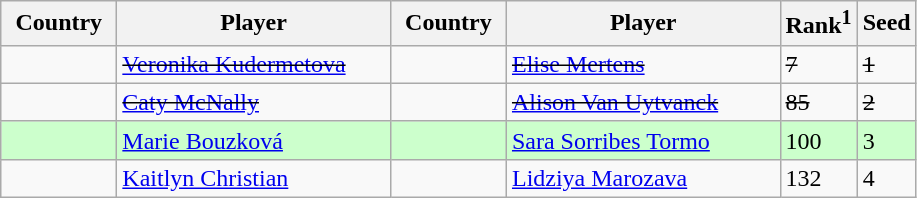<table class="sortable wikitable">
<tr>
<th width="70">Country</th>
<th width="175">Player</th>
<th width="70">Country</th>
<th width="175">Player</th>
<th>Rank<sup>1</sup></th>
<th>Seed</th>
</tr>
<tr>
<td></td>
<td><s><a href='#'>Veronika Kudermetova</a></s></td>
<td><s></s></td>
<td><s><a href='#'>Elise Mertens</a></s></td>
<td><s>7</s></td>
<td><s>1</s></td>
</tr>
<tr>
<td><s></s></td>
<td><s><a href='#'>Caty McNally</a></s></td>
<td><s></s></td>
<td><s><a href='#'>Alison Van Uytvanck</a></s></td>
<td><s>85</s></td>
<td><s>2</s></td>
</tr>
<tr style="background:#cfc;">
<td></td>
<td><a href='#'>Marie Bouzková</a></td>
<td></td>
<td><a href='#'>Sara Sorribes Tormo</a></td>
<td>100</td>
<td>3</td>
</tr>
<tr>
<td></td>
<td><a href='#'>Kaitlyn Christian</a></td>
<td></td>
<td><a href='#'>Lidziya Marozava</a></td>
<td>132</td>
<td>4</td>
</tr>
</table>
